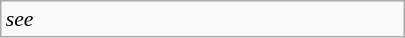<table class="wikitable floatright" style="font-size: 0.9em; width: 270px;">
<tr>
<td><em>see </em></td>
</tr>
</table>
